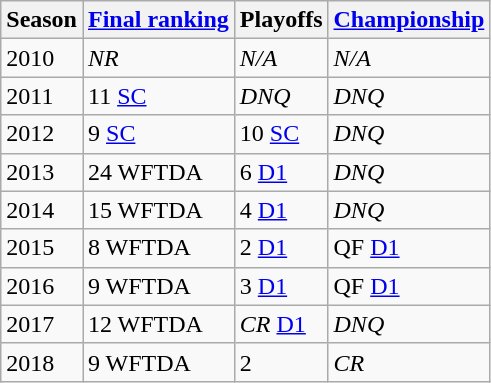<table class="wikitable sortable">
<tr>
<th>Season</th>
<th><a href='#'>Final ranking</a></th>
<th>Playoffs</th>
<th><a href='#'>Championship</a></th>
</tr>
<tr>
<td>2010</td>
<td><em>NR</em></td>
<td><em>N/A</em></td>
<td><em>N/A</em></td>
</tr>
<tr>
<td>2011</td>
<td>11 <a href='#'>SC</a></td>
<td><em>DNQ</em></td>
<td><em>DNQ</em></td>
</tr>
<tr>
<td>2012</td>
<td>9 <a href='#'>SC</a></td>
<td>10 <a href='#'>SC</a></td>
<td><em>DNQ</em></td>
</tr>
<tr>
<td>2013</td>
<td>24 WFTDA</td>
<td>6 <a href='#'>D1</a></td>
<td><em>DNQ</em></td>
</tr>
<tr>
<td>2014</td>
<td>15 WFTDA</td>
<td>4 <a href='#'>D1</a></td>
<td><em>DNQ</em></td>
</tr>
<tr>
<td>2015</td>
<td>8 WFTDA</td>
<td>2 <a href='#'>D1</a></td>
<td>QF <a href='#'>D1</a></td>
</tr>
<tr>
<td>2016</td>
<td>9 WFTDA</td>
<td>3 <a href='#'>D1</a></td>
<td>QF <a href='#'>D1</a></td>
</tr>
<tr>
<td>2017</td>
<td>12 WFTDA</td>
<td><em>CR</em> <a href='#'>D1</a></td>
<td><em>DNQ</em></td>
</tr>
<tr>
<td>2018</td>
<td>9 WFTDA</td>
<td>2</td>
<td><em>CR</em></td>
</tr>
</table>
